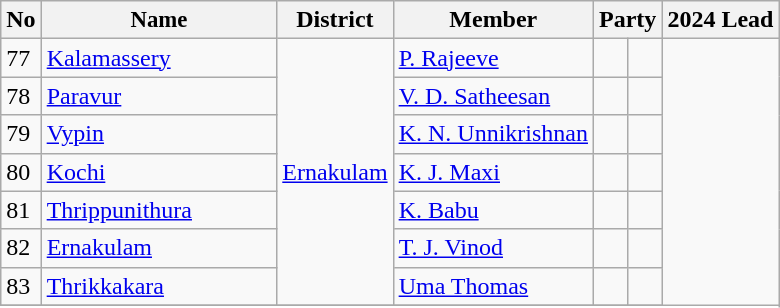<table class ="wikitable sortable">
<tr>
<th>No</th>
<th width="150px" style="font-size:95%">Name</th>
<th>District</th>
<th>Member</th>
<th colspan=2>Party</th>
<th colspan=2>2024 Lead</th>
</tr>
<tr>
<td>77</td>
<td><a href='#'>Kalamassery</a></td>
<td rowspan=7><a href='#'>Ernakulam</a></td>
<td><a href='#'>P. Rajeeve</a></td>
<td></td>
<td></td>
</tr>
<tr>
<td>78</td>
<td><a href='#'>Paravur</a></td>
<td><a href='#'>V. D. Satheesan</a></td>
<td></td>
<td></td>
</tr>
<tr>
<td>79</td>
<td><a href='#'>Vypin</a></td>
<td><a href='#'>K. N. Unnikrishnan</a></td>
<td></td>
<td></td>
</tr>
<tr>
<td>80</td>
<td><a href='#'>Kochi</a></td>
<td><a href='#'>K. J. Maxi</a></td>
<td></td>
<td></td>
</tr>
<tr>
<td>81</td>
<td><a href='#'>Thrippunithura</a></td>
<td><a href='#'>K. Babu</a></td>
<td></td>
<td></td>
</tr>
<tr>
<td>82</td>
<td><a href='#'>Ernakulam</a></td>
<td><a href='#'>T. J. Vinod</a></td>
<td></td>
<td></td>
</tr>
<tr>
<td>83</td>
<td><a href='#'>Thrikkakara</a></td>
<td><a href='#'>Uma Thomas</a></td>
<td></td>
<td></td>
</tr>
<tr>
</tr>
</table>
